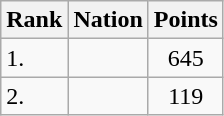<table class="wikitable sortable">
<tr>
<th>Rank</th>
<th>Nation</th>
<th>Points</th>
</tr>
<tr>
<td>1.</td>
<td></td>
<td align=center>645</td>
</tr>
<tr>
<td>2.</td>
<td></td>
<td align=center>119</td>
</tr>
</table>
